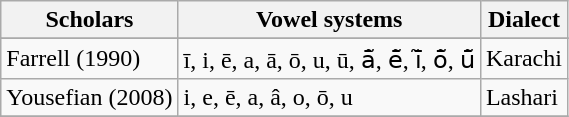<table class="wikitable sortable">
<tr>
<th>Scholars</th>
<th>Vowel systems</th>
<th>Dialect</th>
</tr>
<tr>
</tr>
<tr>
<td>Farrell (1990)</td>
<td>ī, i, ē, a, ā, ō, u, ū, ā͂, ē͂, ī͂, ō͂, ū͂</td>
<td>Karachi</td>
</tr>
<tr>
<td>Yousefian (2008)</td>
<td>i, e, ē, a, â, o, ō, u</td>
<td>Lashari</td>
</tr>
<tr>
</tr>
</table>
